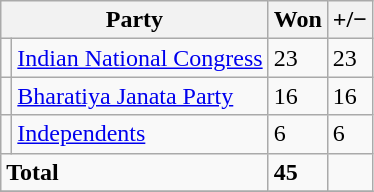<table class="sortable wikitable">
<tr>
<th colspan="2">Party</th>
<th>Won</th>
<th><strong>+/−</strong></th>
</tr>
<tr>
<td></td>
<td><a href='#'>Indian National Congress</a></td>
<td>23</td>
<td>23</td>
</tr>
<tr>
<td></td>
<td><a href='#'>Bharatiya Janata Party</a></td>
<td>16</td>
<td>16</td>
</tr>
<tr>
<td></td>
<td><a href='#'>Independents</a></td>
<td>6</td>
<td>6</td>
</tr>
<tr>
<td colspan="2"><strong>Total</strong></td>
<td><strong>45</strong></td>
<td></td>
</tr>
<tr>
</tr>
</table>
